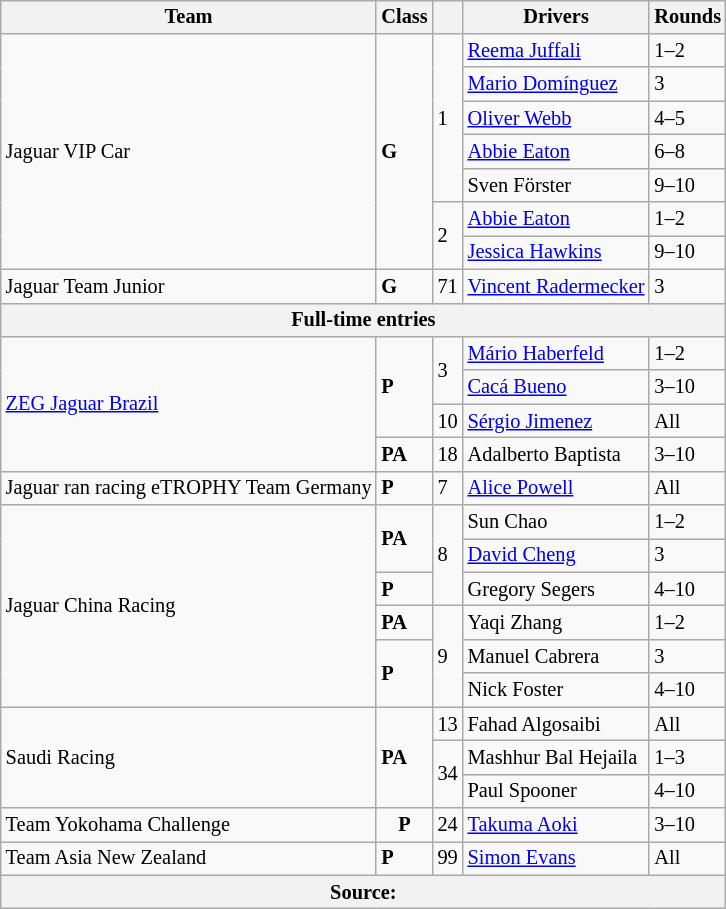<table class="wikitable" style="font-size:85%; display: inline-table;">
<tr>
<th>Team</th>
<th>Class</th>
<th></th>
<th>Drivers</th>
<th>Rounds</th>
</tr>
<tr>
<td rowspan=7> Jaguar VIP Car</td>
<td rowspan=7><div><strong><span>G</span></strong></div></td>
<td rowspan=5>1</td>
<td> <a href='#'>Reema Juffali</a></td>
<td>1–2</td>
</tr>
<tr>
<td> <a href='#'>Mario Domínguez</a></td>
<td>3</td>
</tr>
<tr>
<td> <a href='#'>Oliver Webb</a></td>
<td>4–5</td>
</tr>
<tr>
<td> <a href='#'>Abbie Eaton</a></td>
<td>6–8</td>
</tr>
<tr>
<td> Sven Förster</td>
<td>9–10</td>
</tr>
<tr>
<td rowspan=2>2</td>
<td> <a href='#'>Abbie Eaton</a></td>
<td>1–2</td>
</tr>
<tr>
<td> <a href='#'>Jessica Hawkins</a></td>
<td>9–10</td>
</tr>
<tr>
<td> Jaguar Team Junior</td>
<td><div><strong><span>G</span></strong></div></td>
<td>71</td>
<td> <a href='#'>Vincent Radermecker</a></td>
<td>3</td>
</tr>
<tr>
<th colspan=5>Full-time entries</th>
</tr>
<tr>
<td rowspan=4> <a href='#'>ZEG  Jaguar Brazil</a></td>
<td rowspan=3><div><strong><span>P</span></strong></div></td>
<td rowspan=2>3</td>
<td> <a href='#'>Mário Haberfeld</a></td>
<td>1–2</td>
</tr>
<tr>
<td> <a href='#'>Cacá Bueno</a></td>
<td>3–10</td>
</tr>
<tr>
<td>10</td>
<td> <a href='#'>Sérgio Jimenez</a></td>
<td>All</td>
</tr>
<tr>
<td><div><strong><span>PA</span></strong></div></td>
<td>18</td>
<td> Adalberto Baptista</td>
<td>3–10</td>
</tr>
<tr>
<td> Jaguar ran racing eTROPHY Team Germany</td>
<td><div><strong><span>P</span></strong></div></td>
<td>7</td>
<td> <a href='#'>Alice Powell</a></td>
<td>All</td>
</tr>
<tr>
<td rowspan=6> Jaguar China Racing</td>
<td rowspan=2><div><strong><span>PA</span></strong></div></td>
<td rowspan=3>8</td>
<td> Sun Chao</td>
<td>1–2</td>
</tr>
<tr>
<td> <a href='#'>David Cheng</a></td>
<td>3</td>
</tr>
<tr>
<td><div><strong><span>P</span></strong></div></td>
<td> Gregory Segers</td>
<td>4–10</td>
</tr>
<tr>
<td><div><strong><span>PA</span></strong></div></td>
<td rowspan=3>9</td>
<td> Yaqi Zhang</td>
<td>1–2</td>
</tr>
<tr>
<td rowspan=2><div><strong><span>P</span></strong></div></td>
<td> Manuel Cabrera</td>
<td>3</td>
</tr>
<tr>
<td> Nick Foster</td>
<td>4–10</td>
</tr>
<tr>
<td rowspan=3> Saudi Racing</td>
<td rowspan=3><div><strong><span>PA</span></strong></div></td>
<td>13</td>
<td> Fahad Algosaibi</td>
<td>All</td>
</tr>
<tr>
<td rowspan=2>34</td>
<td> Mashhur Bal Hejaila</td>
<td>1–3</td>
</tr>
<tr>
<td> Paul Spooner</td>
<td>4–10</td>
</tr>
<tr>
<td> Team Yokohama Challenge</td>
<td align=center><div><strong><span>P</span></strong></div></td>
<td>24</td>
<td> <a href='#'>Takuma Aoki</a></td>
<td>3–10</td>
</tr>
<tr>
<td>   Team Asia New Zealand</td>
<td><div><strong><span>P</span></strong></div></td>
<td>99</td>
<td> <a href='#'>Simon Evans</a></td>
<td>All</td>
</tr>
<tr>
<th colspan=5>Source:</th>
</tr>
</table>
